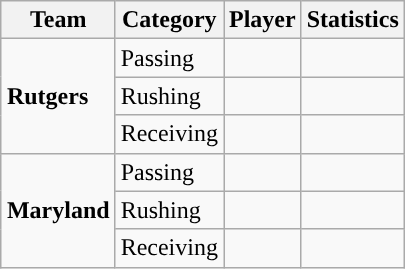<table class="wikitable" style="float: right;">
<tr>
<th>Team</th>
<th>Category</th>
<th>Player</th>
<th>Statistics</th>
</tr>
<tr>
<td rowspan=3><strong>Rutgers</strong></td>
<td>Passing</td>
<td></td>
<td></td>
</tr>
<tr>
<td>Rushing</td>
<td></td>
<td></td>
</tr>
<tr>
<td>Receiving</td>
<td></td>
<td></td>
</tr>
<tr>
<td rowspan=3><strong>Maryland</strong></td>
<td>Passing</td>
<td></td>
<td></td>
</tr>
<tr>
<td>Rushing</td>
<td></td>
<td></td>
</tr>
<tr>
<td>Receiving</td>
<td></td>
<td></td>
</tr>
</table>
